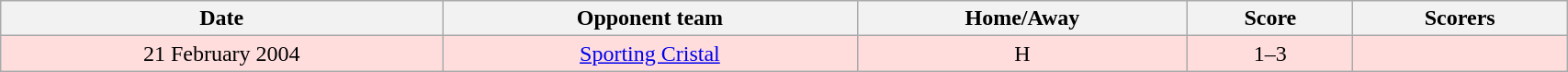<table class="wikitable" width=90%>
<tr>
<th>Date</th>
<th>Opponent team</th>
<th>Home/Away</th>
<th>Score</th>
<th>Scorers</th>
</tr>
<tr bgcolor="#ffdddd">
<td style="text-align: center">21 February 2004</td>
<td style="text-align: center"> <a href='#'>Sporting Cristal</a></td>
<td style="text-align: center">H</td>
<td style="text-align: center">1–3</td>
<td style="text-align: center"></td>
</tr>
</table>
